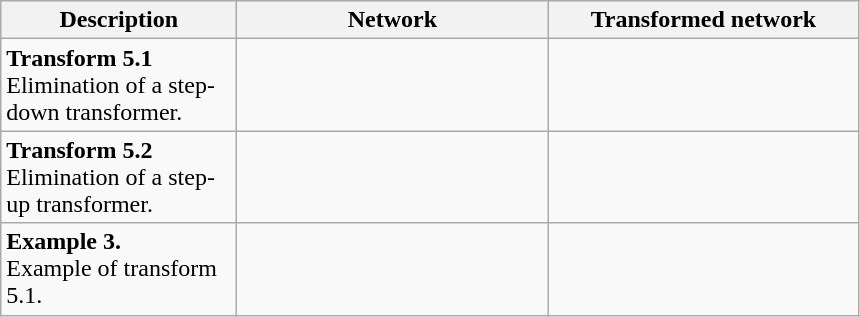<table class="wikitable" style="text-align:left;" align="left">
<tr style="text-align:center;">
<th>Description</th>
<th>Network</th>
<th>Transformed network</th>
</tr>
<tr valign="top">
<td width="150px"><strong>Transform 5.1</strong><br>Elimination of a step-down transformer.</td>
<td width="200px"></td>
<td width="200px"></td>
</tr>
<tr valign="top">
<td><strong>Transform 5.2</strong><br>Elimination of a step-up transformer.</td>
<td></td>
<td></td>
</tr>
<tr valign="top">
<td><strong>Example 3.</strong><br>Example of transform 5.1.</td>
<td></td>
<td></td>
</tr>
</table>
